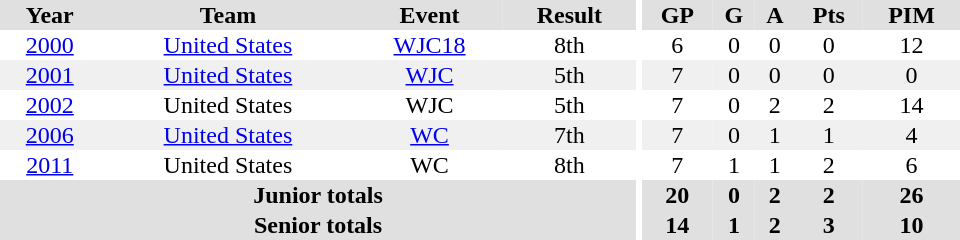<table border="0" cellpadding="1" cellspacing="0" ID="Table3" style="text-align:center; width:40em">
<tr ALIGN="center" bgcolor="#e0e0e0">
<th>Year</th>
<th>Team</th>
<th>Event</th>
<th>Result</th>
<th rowspan="99" bgcolor="#ffffff"></th>
<th>GP</th>
<th>G</th>
<th>A</th>
<th>Pts</th>
<th>PIM</th>
</tr>
<tr>
<td><a href='#'>2000</a></td>
<td><a href='#'>United States</a></td>
<td><a href='#'>WJC18</a></td>
<td>8th</td>
<td>6</td>
<td>0</td>
<td>0</td>
<td>0</td>
<td>12</td>
</tr>
<tr bgcolor="#f0f0f0">
<td><a href='#'>2001</a></td>
<td><a href='#'>United States</a></td>
<td><a href='#'>WJC</a></td>
<td>5th</td>
<td>7</td>
<td>0</td>
<td>0</td>
<td>0</td>
<td>0</td>
</tr>
<tr>
<td><a href='#'>2002</a></td>
<td>United States</td>
<td>WJC</td>
<td>5th</td>
<td>7</td>
<td>0</td>
<td>2</td>
<td>2</td>
<td>14</td>
</tr>
<tr bgcolor="#f0f0f0">
<td><a href='#'>2006</a></td>
<td><a href='#'>United States</a></td>
<td><a href='#'>WC</a></td>
<td>7th</td>
<td>7</td>
<td>0</td>
<td>1</td>
<td>1</td>
<td>4</td>
</tr>
<tr>
<td><a href='#'>2011</a></td>
<td>United States</td>
<td>WC</td>
<td>8th</td>
<td>7</td>
<td>1</td>
<td>1</td>
<td>2</td>
<td>6</td>
</tr>
<tr bgcolor="#e0e0e0">
<th colspan=4>Junior totals</th>
<th>20</th>
<th>0</th>
<th>2</th>
<th>2</th>
<th>26</th>
</tr>
<tr bgcolor="#e0e0e0">
<th colspan=4>Senior totals</th>
<th>14</th>
<th>1</th>
<th>2</th>
<th>3</th>
<th>10</th>
</tr>
</table>
